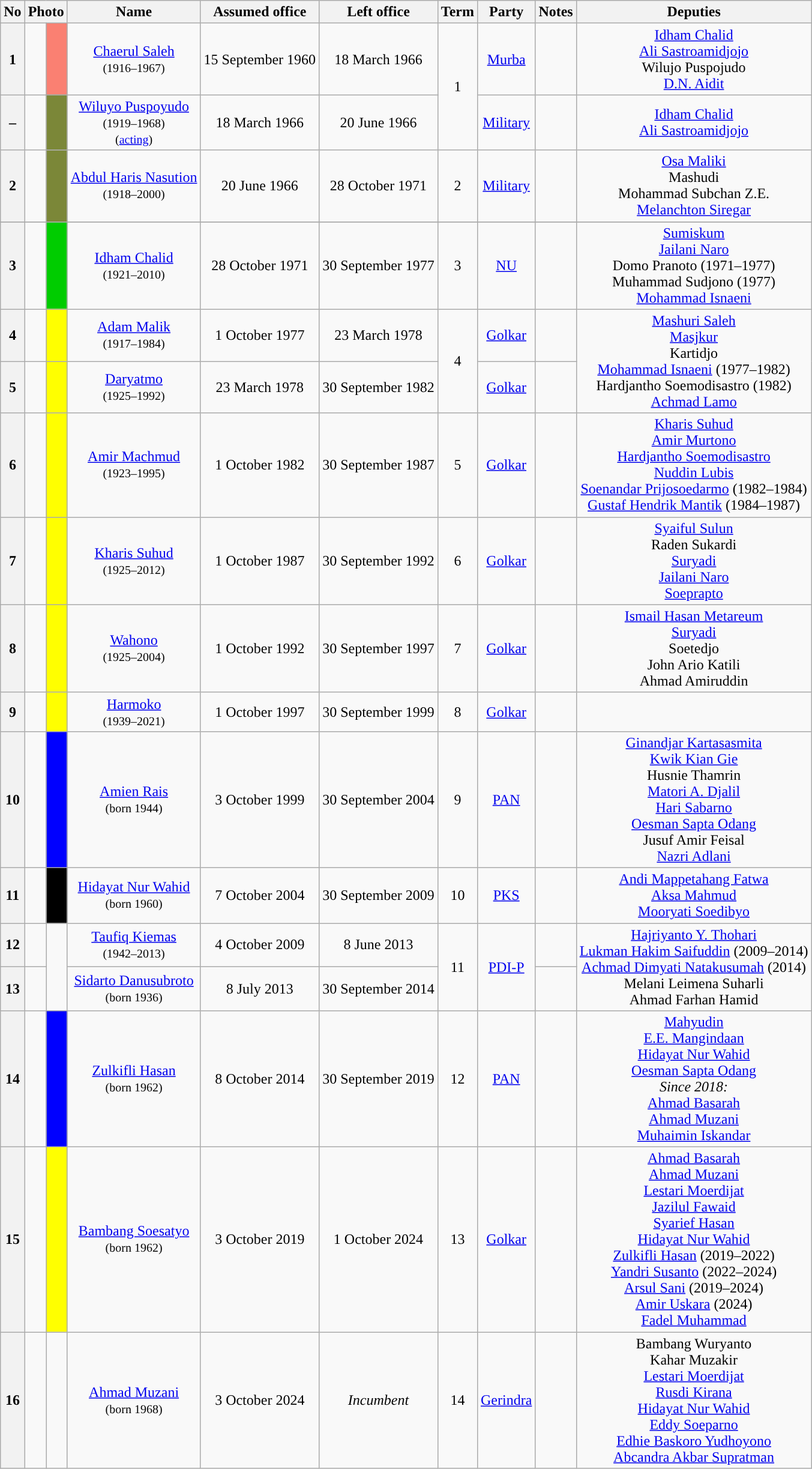<table class="wikitable" style="text-align: center">
<tr>
<th>No</th>
<th colspan="2">Photo</th>
<th>Name<br></th>
<th>Assumed office</th>
<th>Left office</th>
<th>Term</th>
<th>Party <br></th>
<th>Notes</th>
<th>Deputies</th>
</tr>
<tr>
<th>1</th>
<td></td>
<td style="background-color: salmon"></td>
<td style="text-align: center"><a href='#'>Chaerul Saleh</a><br><small>(1916–1967)</small></td>
<td>15 September 1960</td>
<td>18 March 1966</td>
<td rowspan="2">1</td>
<td><a href='#'>Murba</a></td>
<td></td>
<td><a href='#'>Idham Chalid</a><br><a href='#'>Ali Sastroamidjojo</a><br>Wilujo Puspojudo<br><a href='#'>D.N. Aidit</a></td>
</tr>
<tr>
<th>–</th>
<td></td>
<td style="background-color: #7B8738"></td>
<td style="text-align: center"><a href='#'>Wiluyo Puspoyudo</a><br><small>(1919–1968)<br>(<a href='#'>acting</a>)</small></td>
<td>18 March 1966</td>
<td>20 June 1966</td>
<td><a href='#'>Military</a></td>
<td></td>
<td><a href='#'>Idham Chalid</a><br><a href='#'>Ali Sastroamidjojo</a></td>
</tr>
<tr>
<th>2</th>
<td></td>
<td style="background-color: #7B8738"></td>
<td style="text-align: center"><a href='#'>Abdul Haris Nasution</a><br><small>(1918–2000)</small></td>
<td>20 June 1966</td>
<td>28 October 1971</td>
<td>2</td>
<td><a href='#'>Military</a><br></td>
<td></td>
<td><a href='#'>Osa Maliki</a><br>Mashudi<br>Mohammad Subchan Z.E.<br><a href='#'>Melanchton Siregar</a></td>
</tr>
<tr>
</tr>
<tr>
<th>3</th>
<td></td>
<td style="background-color: #00cc00"></td>
<td style="text-align: center"><a href='#'>Idham Chalid</a><br><small>(1921–2010)</small></td>
<td>28 October 1971</td>
<td>30 September 1977</td>
<td>3</td>
<td><a href='#'>NU</a></td>
<td><br></td>
<td><a href='#'>Sumiskum</a><br><a href='#'>Jailani Naro</a><br>Domo Pranoto (1971–1977)<br>Muhammad Sudjono (1977)<br><a href='#'>Mohammad Isnaeni</a></td>
</tr>
<tr>
<th>4</th>
<td></td>
<td style="background-color: #ffff00"></td>
<td style="text-align: center"><a href='#'>Adam Malik</a><br><small>(1917–1984)</small></td>
<td>1 October 1977</td>
<td>23 March 1978</td>
<td rowspan="2">4</td>
<td><a href='#'>Golkar</a></td>
<td></td>
<td rowspan="2"><a href='#'>Mashuri Saleh</a><br><a href='#'>Masjkur</a><br>Kartidjo<br><a href='#'>Mohammad Isnaeni</a> (1977–1982)<br>Hardjantho Soemodisastro (1982)<br><a href='#'>Achmad Lamo</a></td>
</tr>
<tr>
<th>5</th>
<td></td>
<td style="background-color: #ffff00"></td>
<td style="text-align: center"><a href='#'>Daryatmo</a><br><small>(1925–1992)</small></td>
<td>23 March 1978</td>
<td>30 September 1982</td>
<td><a href='#'>Golkar</a></td>
<td></td>
</tr>
<tr>
<th>6</th>
<td></td>
<td style="background-color: #ffff00"></td>
<td style="text-align: center"><a href='#'>Amir Machmud</a><br><small>(1923–1995)</small></td>
<td>1 October 1982</td>
<td>30 September 1987</td>
<td>5</td>
<td><a href='#'>Golkar</a></td>
<td></td>
<td><a href='#'>Kharis Suhud</a><br><a href='#'>Amir Murtono</a><br><a href='#'>Hardjantho Soemodisastro</a><br><a href='#'>Nuddin Lubis</a><br><a href='#'>Soenandar Prijosoedarmo</a> (1982–1984)<br><a href='#'>Gustaf Hendrik Mantik</a> (1984–1987)</td>
</tr>
<tr>
<th>7</th>
<td></td>
<td style="background-color: #ffff00"></td>
<td style="text-align: center"><a href='#'>Kharis Suhud</a><br><small>(1925–2012)</small></td>
<td>1 October 1987</td>
<td>30 September 1992</td>
<td>6</td>
<td><a href='#'>Golkar</a></td>
<td></td>
<td><a href='#'>Syaiful Sulun</a><br>Raden Sukardi<br><a href='#'>Suryadi</a><br><a href='#'>Jailani Naro</a><br><a href='#'>Soeprapto</a></td>
</tr>
<tr>
<th>8</th>
<td></td>
<td style="background-color: #ffff00"></td>
<td style="text-align: center"><a href='#'>Wahono</a><br><small>(1925–2004)</small></td>
<td>1 October 1992</td>
<td>30 September 1997</td>
<td>7</td>
<td><a href='#'>Golkar</a></td>
<td></td>
<td><a href='#'>Ismail Hasan Metareum</a><br><a href='#'>Suryadi</a><br>Soetedjo<br>John Ario Katili<br>Ahmad Amiruddin</td>
</tr>
<tr>
<th>9</th>
<td></td>
<td style="background-color: #ffff00"></td>
<td style="text-align: center"><a href='#'>Harmoko</a><br><small>(1939–2021)</small></td>
<td>1 October 1997</td>
<td>30 September 1999</td>
<td>8</td>
<td><a href='#'>Golkar</a></td>
<td></td>
<td></td>
</tr>
<tr>
<th>10</th>
<td></td>
<td style="background-color: #0000FF"></td>
<td style="text-align: center"><a href='#'>Amien Rais</a><br><small>(born 1944)</small></td>
<td>3 October 1999</td>
<td>30 September 2004</td>
<td>9</td>
<td><a href='#'>PAN</a></td>
<td><br></td>
<td><a href='#'>Ginandjar Kartasasmita</a><br><a href='#'>Kwik Kian Gie</a><br>Husnie Thamrin<br><a href='#'>Matori A. Djalil</a><br><a href='#'>Hari Sabarno</a><br><a href='#'>Oesman Sapta Odang</a><br>Jusuf Amir Feisal<br><a href='#'>Nazri Adlani</a></td>
</tr>
<tr>
<th>11</th>
<td></td>
<td style="background-color: #000000"></td>
<td style="text-align: center"><a href='#'>Hidayat Nur Wahid</a><br><small>(born 1960)</small></td>
<td>7 October 2004</td>
<td>30 September 2009</td>
<td>10</td>
<td><a href='#'>PKS</a></td>
<td></td>
<td><a href='#'>Andi Mappetahang Fatwa</a><br><a href='#'>Aksa Mahmud</a><br><a href='#'>Mooryati Soedibyo</a></td>
</tr>
<tr>
<th>12</th>
<td></td>
<td rowspan="2" style="background-color: "></td>
<td style="text-align: center"><a href='#'>Taufiq Kiemas</a><br><small>(1942–2013)</small></td>
<td>4 October 2009</td>
<td>8 June 2013</td>
<td rowspan="2">11</td>
<td rowspan="2"><a href='#'>PDI-P</a></td>
<td></td>
<td rowspan="2"><a href='#'>Hajriyanto Y. Thohari</a><br><a href='#'>Lukman Hakim Saifuddin</a> (2009–2014)<br><a href='#'>Achmad Dimyati Natakusumah</a> (2014)<br>Melani Leimena Suharli<br>Ahmad Farhan Hamid</td>
</tr>
<tr>
<th>13</th>
<td></td>
<td style="text-align: center"><a href='#'>Sidarto Danusubroto</a><br><small>(born 1936)</small></td>
<td>8 July 2013</td>
<td>30 September 2014</td>
<td></td>
</tr>
<tr>
<th>14</th>
<td></td>
<td style="background-color: #0000FF"></td>
<td style="text-align: center"><a href='#'>Zulkifli Hasan</a><br><small>(born 1962)</small></td>
<td>8 October 2014</td>
<td>30 September 2019</td>
<td>12</td>
<td><a href='#'>PAN</a></td>
<td></td>
<td><a href='#'>Mahyudin</a><br><a href='#'>E.E. Mangindaan</a><br><a href='#'>Hidayat Nur Wahid</a><br><a href='#'>Oesman Sapta Odang</a><br><em>Since 2018:</em><br><a href='#'>Ahmad Basarah</a><br><a href='#'>Ahmad Muzani</a><br><a href='#'>Muhaimin Iskandar</a></td>
</tr>
<tr>
<th>15</th>
<td></td>
<td style="background-color: #ffff00"></td>
<td style="text-align: center"><a href='#'>Bambang Soesatyo</a><br><small>(born 1962)</small></td>
<td>3 October 2019</td>
<td>1 October 2024</td>
<td>13</td>
<td><a href='#'>Golkar</a></td>
<td></td>
<td><a href='#'>Ahmad Basarah</a><br><a href='#'>Ahmad Muzani</a><br><a href='#'>Lestari Moerdijat</a><br><a href='#'>Jazilul Fawaid</a><br><a href='#'>Syarief Hasan</a><br><a href='#'>Hidayat Nur Wahid</a><br><a href='#'>Zulkifli Hasan</a> (2019–2022)<br><a href='#'>Yandri Susanto</a> (2022–2024)<br><a href='#'>Arsul Sani</a> (2019–2024)<br><a href='#'>Amir Uskara</a> (2024)<br><a href='#'>Fadel Muhammad</a></td>
</tr>
<tr>
<th>16</th>
<td></td>
<td bgcolor=></td>
<td style="text-align: center"><a href='#'>Ahmad Muzani</a><br><small>(born 1968)</small></td>
<td>3 October 2024</td>
<td><em>Incumbent</em></td>
<td>14</td>
<td><a href='#'>Gerindra</a></td>
<td></td>
<td>Bambang Wuryanto<br>Kahar Muzakir<br><a href='#'>Lestari Moerdijat</a><br><a href='#'>Rusdi Kirana</a><br><a href='#'>Hidayat Nur Wahid</a><br><a href='#'>Eddy Soeparno</a><br><a href='#'>Edhie Baskoro Yudhoyono</a><br><a href='#'>Abcandra Akbar Supratman</a></td>
</tr>
</table>
